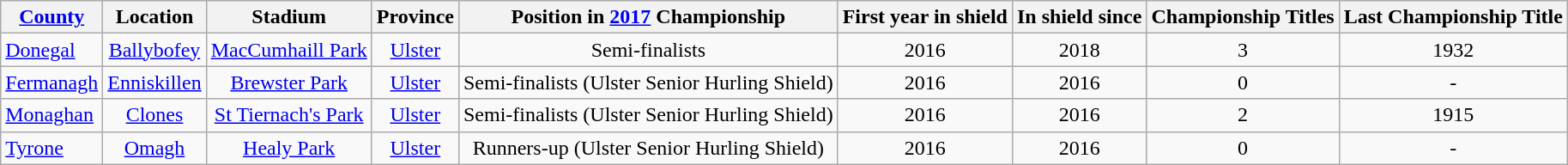<table class="wikitable sortable" style="text-align:center">
<tr>
<th><a href='#'>County</a></th>
<th>Location</th>
<th>Stadium</th>
<th>Province</th>
<th>Position in <a href='#'>2017</a> Championship</th>
<th>First year in shield</th>
<th>In shield since</th>
<th>Championship Titles</th>
<th>Last Championship Title</th>
</tr>
<tr>
<td style="text-align:left"> <a href='#'>Donegal</a></td>
<td><a href='#'>Ballybofey</a></td>
<td><a href='#'>MacCumhaill Park</a></td>
<td><a href='#'>Ulster</a></td>
<td>Semi-finalists</td>
<td>2016</td>
<td>2018</td>
<td>3</td>
<td>1932</td>
</tr>
<tr>
<td style="text-align:left"> <a href='#'>Fermanagh</a></td>
<td><a href='#'>Enniskillen</a></td>
<td><a href='#'>Brewster Park</a></td>
<td><a href='#'>Ulster</a></td>
<td>Semi-finalists (Ulster Senior Hurling Shield)</td>
<td>2016</td>
<td>2016</td>
<td>0</td>
<td>-</td>
</tr>
<tr>
<td style="text-align:left"> <a href='#'>Monaghan</a></td>
<td><a href='#'>Clones</a></td>
<td><a href='#'>St Tiernach's Park</a></td>
<td><a href='#'>Ulster</a></td>
<td>Semi-finalists (Ulster Senior Hurling Shield)</td>
<td>2016</td>
<td>2016</td>
<td>2</td>
<td>1915</td>
</tr>
<tr>
<td style="text-align:left"> <a href='#'>Tyrone</a></td>
<td><a href='#'>Omagh</a></td>
<td><a href='#'>Healy Park</a></td>
<td><a href='#'>Ulster</a></td>
<td>Runners-up (Ulster Senior Hurling Shield)</td>
<td>2016</td>
<td>2016</td>
<td>0</td>
<td>-</td>
</tr>
</table>
